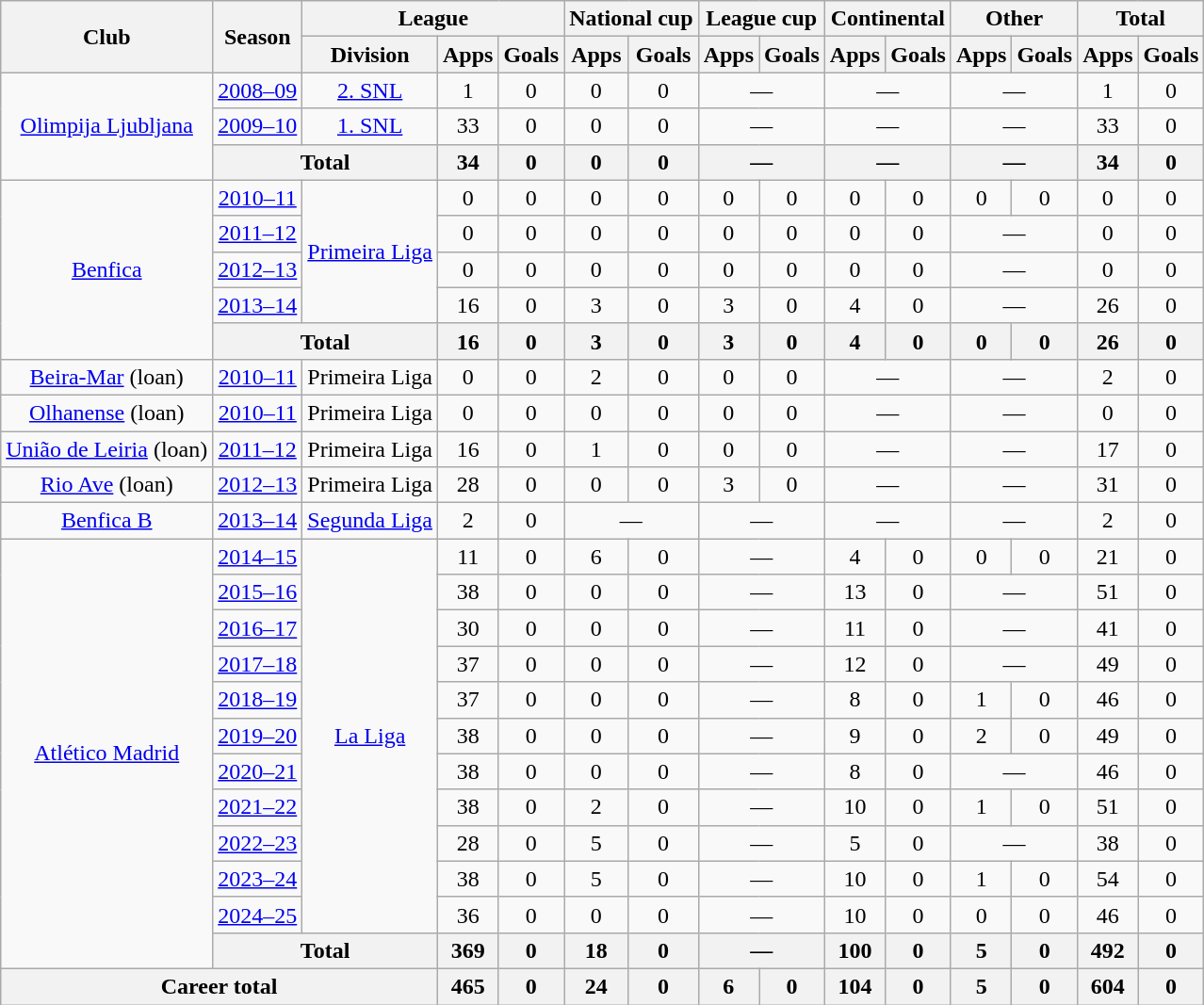<table class="wikitable" style="text-align:center">
<tr>
<th rowspan="2">Club</th>
<th rowspan="2">Season</th>
<th colspan="3">League</th>
<th colspan="2">National cup</th>
<th colspan="2">League cup</th>
<th colspan="2">Continental</th>
<th colspan="2">Other</th>
<th colspan="2">Total</th>
</tr>
<tr>
<th>Division</th>
<th>Apps</th>
<th>Goals</th>
<th>Apps</th>
<th>Goals</th>
<th>Apps</th>
<th>Goals</th>
<th>Apps</th>
<th>Goals</th>
<th>Apps</th>
<th>Goals</th>
<th>Apps</th>
<th>Goals</th>
</tr>
<tr>
<td rowspan="3"><a href='#'>Olimpija Ljubljana</a></td>
<td><a href='#'>2008–09</a></td>
<td><a href='#'>2. SNL</a></td>
<td>1</td>
<td>0</td>
<td>0</td>
<td>0</td>
<td colspan="2">—</td>
<td colspan="2">—</td>
<td colspan="2">—</td>
<td>1</td>
<td>0</td>
</tr>
<tr>
<td><a href='#'>2009–10</a></td>
<td><a href='#'>1. SNL</a></td>
<td>33</td>
<td>0</td>
<td>0</td>
<td>0</td>
<td colspan="2">—</td>
<td colspan="2">—</td>
<td colspan="2">—</td>
<td>33</td>
<td>0</td>
</tr>
<tr>
<th colspan="2">Total</th>
<th>34</th>
<th>0</th>
<th>0</th>
<th>0</th>
<th colspan="2">—</th>
<th colspan="2">—</th>
<th colspan="2">—</th>
<th>34</th>
<th>0</th>
</tr>
<tr>
<td rowspan="5"><a href='#'>Benfica</a></td>
<td><a href='#'>2010–11</a></td>
<td rowspan="4"><a href='#'>Primeira Liga</a></td>
<td>0</td>
<td>0</td>
<td>0</td>
<td>0</td>
<td>0</td>
<td>0</td>
<td>0</td>
<td>0</td>
<td>0</td>
<td>0</td>
<td>0</td>
<td>0</td>
</tr>
<tr>
<td><a href='#'>2011–12</a></td>
<td>0</td>
<td>0</td>
<td>0</td>
<td>0</td>
<td>0</td>
<td>0</td>
<td>0</td>
<td>0</td>
<td colspan="2">—</td>
<td>0</td>
<td>0</td>
</tr>
<tr>
<td><a href='#'>2012–13</a></td>
<td>0</td>
<td>0</td>
<td>0</td>
<td>0</td>
<td>0</td>
<td>0</td>
<td>0</td>
<td>0</td>
<td colspan="2">—</td>
<td>0</td>
<td>0</td>
</tr>
<tr>
<td><a href='#'>2013–14</a></td>
<td>16</td>
<td>0</td>
<td>3</td>
<td>0</td>
<td>3</td>
<td>0</td>
<td>4</td>
<td>0</td>
<td colspan="2">—</td>
<td>26</td>
<td>0</td>
</tr>
<tr>
<th colspan="2">Total</th>
<th>16</th>
<th>0</th>
<th>3</th>
<th>0</th>
<th>3</th>
<th>0</th>
<th>4</th>
<th>0</th>
<th>0</th>
<th>0</th>
<th>26</th>
<th>0</th>
</tr>
<tr>
<td><a href='#'>Beira-Mar</a> (loan)</td>
<td><a href='#'>2010–11</a></td>
<td>Primeira Liga</td>
<td>0</td>
<td>0</td>
<td>2</td>
<td>0</td>
<td>0</td>
<td>0</td>
<td colspan="2">—</td>
<td colspan="2">—</td>
<td>2</td>
<td>0</td>
</tr>
<tr>
<td><a href='#'>Olhanense</a> (loan)</td>
<td><a href='#'>2010–11</a></td>
<td>Primeira Liga</td>
<td>0</td>
<td>0</td>
<td>0</td>
<td>0</td>
<td>0</td>
<td>0</td>
<td colspan="2">—</td>
<td colspan="2">—</td>
<td>0</td>
<td>0</td>
</tr>
<tr>
<td><a href='#'>União de Leiria</a> (loan)</td>
<td><a href='#'>2011–12</a></td>
<td>Primeira Liga</td>
<td>16</td>
<td>0</td>
<td>1</td>
<td>0</td>
<td>0</td>
<td>0</td>
<td colspan="2">—</td>
<td colspan="2">—</td>
<td>17</td>
<td>0</td>
</tr>
<tr>
<td><a href='#'>Rio Ave</a> (loan)</td>
<td><a href='#'>2012–13</a></td>
<td>Primeira Liga</td>
<td>28</td>
<td>0</td>
<td>0</td>
<td>0</td>
<td>3</td>
<td>0</td>
<td colspan="2">—</td>
<td colspan="2">—</td>
<td>31</td>
<td>0</td>
</tr>
<tr>
<td><a href='#'>Benfica B</a></td>
<td><a href='#'>2013–14</a></td>
<td><a href='#'>Segunda Liga</a></td>
<td>2</td>
<td>0</td>
<td colspan="2">—</td>
<td colspan="2">—</td>
<td colspan="2">—</td>
<td colspan="2">—</td>
<td>2</td>
<td>0</td>
</tr>
<tr>
<td rowspan="12"><a href='#'>Atlético Madrid</a></td>
<td><a href='#'>2014–15</a></td>
<td rowspan="11"><a href='#'>La Liga</a></td>
<td>11</td>
<td>0</td>
<td>6</td>
<td>0</td>
<td colspan="2">—</td>
<td>4</td>
<td>0</td>
<td>0</td>
<td>0</td>
<td>21</td>
<td>0</td>
</tr>
<tr>
<td><a href='#'>2015–16</a></td>
<td>38</td>
<td>0</td>
<td>0</td>
<td>0</td>
<td colspan="2">—</td>
<td>13</td>
<td>0</td>
<td colspan="2">—</td>
<td>51</td>
<td>0</td>
</tr>
<tr>
<td><a href='#'>2016–17</a></td>
<td>30</td>
<td>0</td>
<td>0</td>
<td>0</td>
<td colspan="2">—</td>
<td>11</td>
<td>0</td>
<td colspan="2">—</td>
<td>41</td>
<td>0</td>
</tr>
<tr>
<td><a href='#'>2017–18</a></td>
<td>37</td>
<td>0</td>
<td>0</td>
<td>0</td>
<td colspan="2">—</td>
<td>12</td>
<td>0</td>
<td colspan="2">—</td>
<td>49</td>
<td>0</td>
</tr>
<tr>
<td><a href='#'>2018–19</a></td>
<td>37</td>
<td>0</td>
<td>0</td>
<td>0</td>
<td colspan="2">—</td>
<td>8</td>
<td>0</td>
<td>1</td>
<td>0</td>
<td>46</td>
<td>0</td>
</tr>
<tr>
<td><a href='#'>2019–20</a></td>
<td>38</td>
<td>0</td>
<td>0</td>
<td>0</td>
<td colspan="2">—</td>
<td>9</td>
<td>0</td>
<td>2</td>
<td>0</td>
<td>49</td>
<td>0</td>
</tr>
<tr>
<td><a href='#'>2020–21</a></td>
<td>38</td>
<td>0</td>
<td>0</td>
<td>0</td>
<td colspan="2">—</td>
<td>8</td>
<td>0</td>
<td colspan="2">—</td>
<td>46</td>
<td>0</td>
</tr>
<tr>
<td><a href='#'>2021–22</a></td>
<td>38</td>
<td>0</td>
<td>2</td>
<td>0</td>
<td colspan="2">—</td>
<td>10</td>
<td>0</td>
<td>1</td>
<td>0</td>
<td>51</td>
<td>0</td>
</tr>
<tr>
<td><a href='#'>2022–23</a></td>
<td>28</td>
<td>0</td>
<td>5</td>
<td>0</td>
<td colspan="2">—</td>
<td>5</td>
<td>0</td>
<td colspan="2">—</td>
<td>38</td>
<td>0</td>
</tr>
<tr>
<td><a href='#'>2023–24</a></td>
<td>38</td>
<td>0</td>
<td>5</td>
<td>0</td>
<td colspan="2">—</td>
<td>10</td>
<td>0</td>
<td>1</td>
<td>0</td>
<td>54</td>
<td>0</td>
</tr>
<tr>
<td><a href='#'>2024–25</a></td>
<td>36</td>
<td>0</td>
<td>0</td>
<td>0</td>
<td colspan="2">—</td>
<td>10</td>
<td>0</td>
<td>0</td>
<td>0</td>
<td>46</td>
<td>0</td>
</tr>
<tr>
<th colspan="2">Total</th>
<th>369</th>
<th>0</th>
<th>18</th>
<th>0</th>
<th colspan="2">—</th>
<th>100</th>
<th>0</th>
<th>5</th>
<th>0</th>
<th>492</th>
<th>0</th>
</tr>
<tr>
<th colspan="3">Career total</th>
<th>465</th>
<th>0</th>
<th>24</th>
<th>0</th>
<th>6</th>
<th>0</th>
<th>104</th>
<th>0</th>
<th>5</th>
<th>0</th>
<th>604</th>
<th>0</th>
</tr>
</table>
